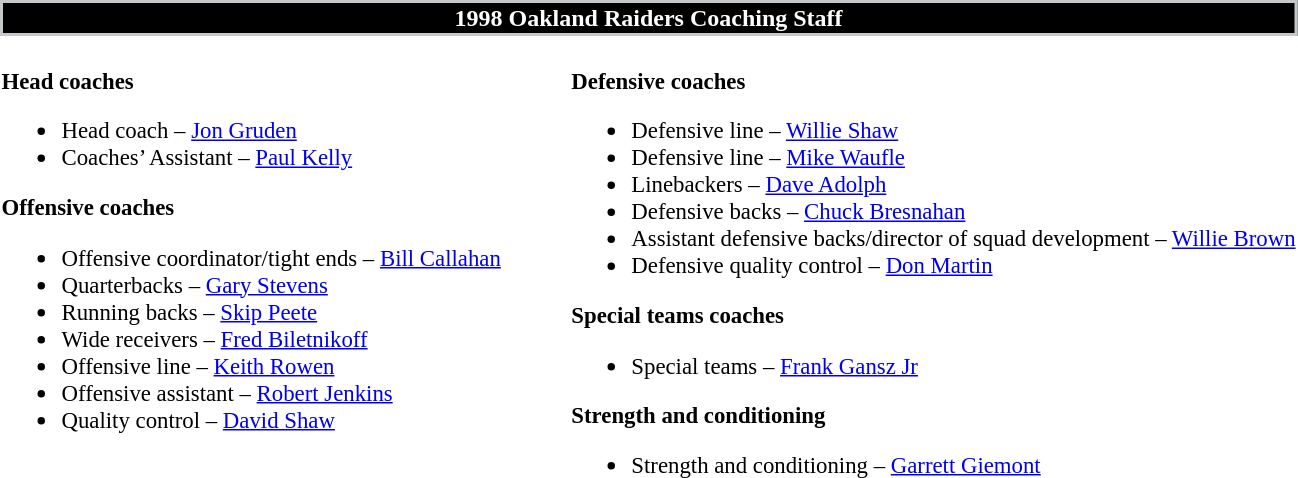<table class="toccolours" style="text-align: left;">
<tr>
<th colspan="7" style="background-color: black; color: white; border: 2px solid #C4C8CB; text-align: center;">1998 Oakland Raiders Coaching Staff</th>
</tr>
<tr>
<td style="font-size: 95%;" valign="top"><br><strong>Head coaches</strong><ul><li>Head coach – <a href='#'>Jon Gruden</a></li><li>Coaches’ Assistant – <a href='#'>Paul Kelly</a></li></ul><strong>Offensive coaches</strong><ul><li>Offensive coordinator/tight ends – <a href='#'>Bill Callahan</a></li><li>Quarterbacks – <a href='#'>Gary Stevens</a></li><li>Running backs – <a href='#'>Skip Peete</a></li><li>Wide receivers – <a href='#'>Fred Biletnikoff</a></li><li>Offensive line – <a href='#'>Keith Rowen</a></li><li>Offensive assistant – <a href='#'>Robert Jenkins</a></li><li>Quality control – <a href='#'>David Shaw</a></li></ul></td>
<td width="35"> </td>
<td valign="top"></td>
<td style="font-size: 95%;" valign="top"><br><strong>Defensive coaches</strong><ul><li>Defensive line – <a href='#'>Willie Shaw</a></li><li>Defensive line – <a href='#'>Mike Waufle</a></li><li>Linebackers – <a href='#'>Dave Adolph</a></li><li>Defensive backs – <a href='#'>Chuck Bresnahan</a></li><li>Assistant defensive backs/director of squad development – <a href='#'>Willie Brown</a></li><li>Defensive quality control – <a href='#'>Don Martin</a></li></ul><strong>Special teams coaches</strong><ul><li>Special teams – <a href='#'>Frank Gansz Jr</a></li></ul><strong>Strength and conditioning</strong><ul><li>Strength and conditioning – <a href='#'>Garrett Giemont</a></li></ul></td>
</tr>
</table>
